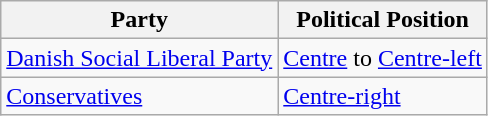<table class="wikitable mw-collapsible mw-collapsed">
<tr>
<th>Party</th>
<th>Political Position</th>
</tr>
<tr>
<td><a href='#'>Danish Social Liberal Party</a></td>
<td><a href='#'>Centre</a> to <a href='#'>Centre-left</a></td>
</tr>
<tr>
<td><a href='#'>Conservatives</a></td>
<td><a href='#'>Centre-right</a></td>
</tr>
</table>
